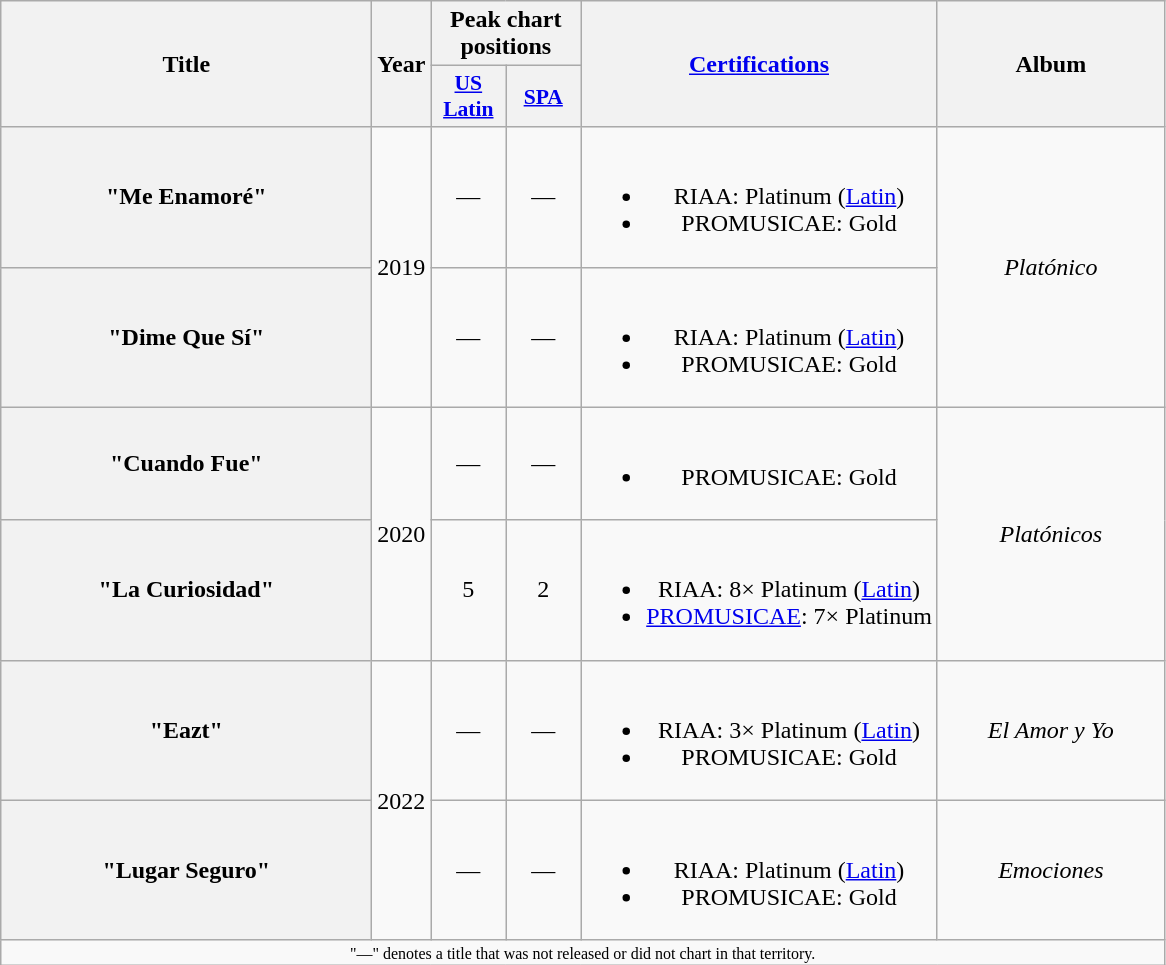<table class="wikitable plainrowheaders" style="text-align:center;">
<tr>
<th scope="col" rowspan="2" style="width:15em;">Title</th>
<th scope="col" rowspan="2" style="width:1em;">Year</th>
<th scope="col" colspan="2">Peak chart positions</th>
<th scope="col" rowspan="2"><a href='#'>Certifications</a></th>
<th scope="col" rowspan="2" style="width:9em;">Album</th>
</tr>
<tr>
<th scope="col" style="width:3em;font-size:90%;"><a href='#'>US<br>Latin</a><br></th>
<th scope="col" style="width:3em;font-size:90%;"><a href='#'>SPA</a><br></th>
</tr>
<tr>
<th scope="row">"Me Enamoré"<br></th>
<td rowspan="2">2019</td>
<td>—</td>
<td>—</td>
<td><br><ul><li>RIAA: Platinum <span>(<a href='#'>Latin</a>)</span></li><li>PROMUSICAE: Gold</li></ul></td>
<td rowspan="2"><em>Platónico</em></td>
</tr>
<tr>
<th scope="row">"Dime Que Sí"<br></th>
<td>—</td>
<td>—</td>
<td><br><ul><li>RIAA: Platinum <span>(<a href='#'>Latin</a>)</span></li><li>PROMUSICAE: Gold</li></ul></td>
</tr>
<tr>
<th scope="row">"Cuando Fue"<br></th>
<td rowspan="2">2020</td>
<td>—</td>
<td>—</td>
<td><br><ul><li>PROMUSICAE: Gold</li></ul></td>
<td rowspan=2><em>Platónicos</em></td>
</tr>
<tr>
<th scope="row">"La Curiosidad"<br></th>
<td>5</td>
<td>2</td>
<td><br><ul><li>RIAA: 8× Platinum <span>(<a href='#'>Latin</a>)</span></li><li><a href='#'>PROMUSICAE</a>: 7× Platinum</li></ul></td>
</tr>
<tr>
<th scope="row">"Eazt"</th>
<td rowspan="2">2022</td>
<td>—</td>
<td>—</td>
<td><br><ul><li>RIAA: 3× Platinum <span>(<a href='#'>Latin</a>)</span></li><li>PROMUSICAE: Gold</li></ul></td>
<td><em>El Amor y Yo</em></td>
</tr>
<tr>
<th scope="row">"Lugar Seguro"<br></th>
<td>—</td>
<td>—</td>
<td><br><ul><li>RIAA: Platinum <span>(<a href='#'>Latin</a>)</span></li><li>PROMUSICAE: Gold</li></ul></td>
<td><em>Emociones</em></td>
</tr>
<tr>
<td colspan="14" style="font-size:8pt;">"—" denotes a title that was not released or did not chart in that territory.</td>
</tr>
</table>
